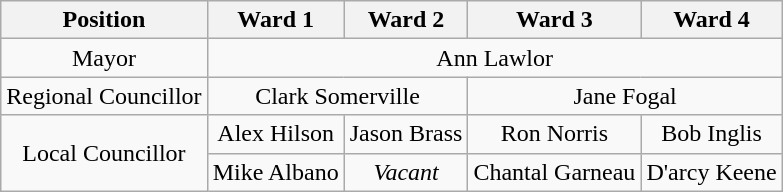<table class="wikitable" style="text-align: center;">
<tr>
<th>Position</th>
<th>Ward 1</th>
<th>Ward 2</th>
<th>Ward 3</th>
<th>Ward 4</th>
</tr>
<tr>
<td>Mayor</td>
<td colspan = "4">Ann Lawlor</td>
</tr>
<tr>
<td>Regional Councillor</td>
<td Colspan = "2">Clark Somerville</td>
<td Colspan = "2">Jane Fogal</td>
</tr>
<tr>
<td rowspan = "2">Local Councillor</td>
<td>Alex Hilson</td>
<td>Jason Brass</td>
<td>Ron Norris</td>
<td>Bob Inglis</td>
</tr>
<tr>
<td>Mike Albano</td>
<td><em>Vacant</em></td>
<td>Chantal Garneau</td>
<td>D'arcy Keene</td>
</tr>
</table>
